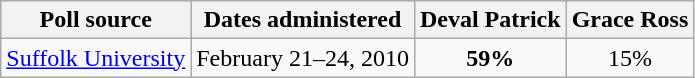<table class="wikitable" style="text-align:center">
<tr valign=bottom>
<th>Poll source</th>
<th>Dates administered</th>
<th>Deval Patrick</th>
<th>Grace Ross</th>
</tr>
<tr>
<td><a href='#'>Suffolk University</a></td>
<td>February 21–24, 2010</td>
<td><strong>59%</strong></td>
<td>15%</td>
</tr>
</table>
